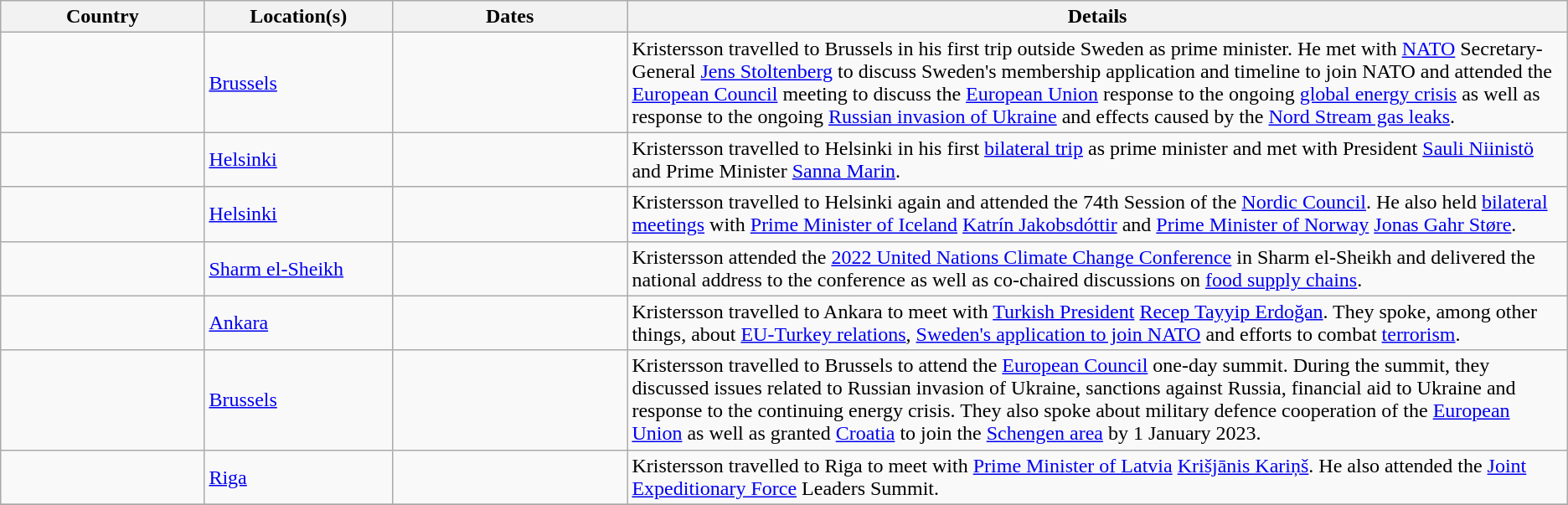<table class="wikitable sortable" border="1">
<tr>
<th style="width: 13%;">Country</th>
<th style="width: 12%;">Location(s)</th>
<th style="width: 15%;">Dates</th>
<th style="width: 60%;" class="unsortable">Details</th>
</tr>
<tr>
<td></td>
<td><a href='#'>Brussels</a></td>
<td></td>
<td>Kristersson travelled to Brussels in his first trip outside Sweden as prime minister. He met with <a href='#'>NATO</a> Secretary-General <a href='#'>Jens Stoltenberg</a> to discuss Sweden's membership application and timeline to join NATO and attended the <a href='#'>European Council</a> meeting to discuss the <a href='#'>European Union</a> response to the ongoing <a href='#'>global energy crisis</a> as well as response to the ongoing <a href='#'>Russian invasion of Ukraine</a> and effects caused by the <a href='#'>Nord Stream gas leaks</a>.</td>
</tr>
<tr>
<td></td>
<td><a href='#'>Helsinki</a></td>
<td></td>
<td>Kristersson travelled to Helsinki in his first <a href='#'>bilateral trip</a> as prime minister and met with President <a href='#'>Sauli Niinistö</a> and Prime Minister <a href='#'>Sanna Marin</a>.</td>
</tr>
<tr>
<td></td>
<td><a href='#'>Helsinki</a></td>
<td></td>
<td>Kristersson travelled to Helsinki again and attended the 74th Session of the <a href='#'>Nordic Council</a>. He also held <a href='#'>bilateral meetings</a> with <a href='#'>Prime Minister of Iceland</a> <a href='#'>Katrín Jakobsdóttir</a> and <a href='#'>Prime Minister of Norway</a> <a href='#'>Jonas Gahr Støre</a>.</td>
</tr>
<tr>
<td></td>
<td><a href='#'>Sharm el-Sheikh</a></td>
<td></td>
<td>Kristersson attended the <a href='#'>2022 United Nations Climate Change Conference</a> in Sharm el-Sheikh and delivered the national address to the conference as well as co-chaired discussions on <a href='#'>food supply chains</a>.</td>
</tr>
<tr>
<td></td>
<td><a href='#'>Ankara</a></td>
<td></td>
<td>Kristersson travelled to Ankara to meet with <a href='#'>Turkish President</a> <a href='#'>Recep Tayyip Erdoğan</a>. They spoke, among other things, about <a href='#'>EU-Turkey relations</a>, <a href='#'>Sweden's application to join NATO</a> and efforts to combat <a href='#'>terrorism</a>.</td>
</tr>
<tr>
<td></td>
<td><a href='#'>Brussels</a></td>
<td></td>
<td>Kristersson travelled to Brussels to attend the <a href='#'>European Council</a> one-day summit. During the summit, they discussed issues related to Russian invasion of Ukraine, sanctions against Russia, financial aid to Ukraine and response to the continuing energy crisis. They also spoke about military defence cooperation of the <a href='#'>European Union</a> as well as granted <a href='#'>Croatia</a> to join the <a href='#'>Schengen area</a> by 1 January 2023.</td>
</tr>
<tr>
<td></td>
<td><a href='#'>Riga</a></td>
<td></td>
<td>Kristersson travelled to Riga to meet with <a href='#'>Prime Minister of Latvia</a> <a href='#'>Krišjānis Kariņš</a>. He also attended the <a href='#'>Joint Expeditionary Force</a> Leaders Summit.</td>
</tr>
<tr>
</tr>
</table>
